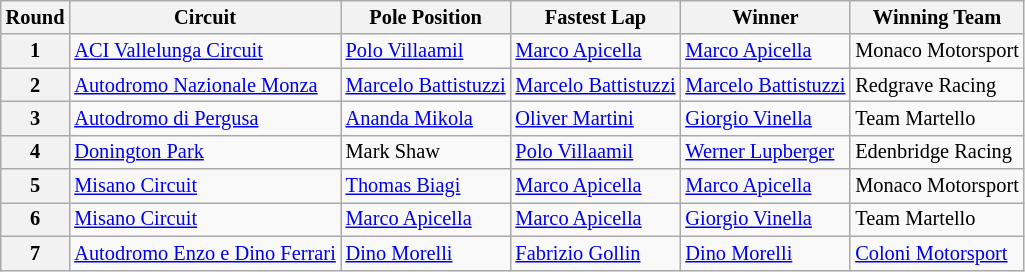<table class="wikitable" style="font-size: 85%;">
<tr>
<th>Round</th>
<th>Circuit</th>
<th>Pole Position</th>
<th>Fastest Lap</th>
<th>Winner</th>
<th>Winning Team</th>
</tr>
<tr>
<th>1</th>
<td> <a href='#'>ACI Vallelunga Circuit</a></td>
<td> <a href='#'>Polo Villaamil</a></td>
<td> <a href='#'>Marco Apicella</a></td>
<td> <a href='#'>Marco Apicella</a></td>
<td nowrap> Monaco Motorsport</td>
</tr>
<tr>
<th>2</th>
<td> <a href='#'>Autodromo Nazionale Monza</a></td>
<td nowrap> <a href='#'>Marcelo Battistuzzi</a></td>
<td nowrap> <a href='#'>Marcelo Battistuzzi</a></td>
<td nowrap> <a href='#'>Marcelo Battistuzzi</a></td>
<td> Redgrave Racing</td>
</tr>
<tr>
<th>3</th>
<td> <a href='#'>Autodromo di Pergusa</a></td>
<td> <a href='#'>Ananda Mikola</a></td>
<td> <a href='#'>Oliver Martini</a></td>
<td> <a href='#'>Giorgio Vinella</a></td>
<td> Team Martello</td>
</tr>
<tr>
<th>4</th>
<td> <a href='#'>Donington Park</a></td>
<td> Mark Shaw</td>
<td> <a href='#'>Polo Villaamil</a></td>
<td> <a href='#'>Werner Lupberger</a></td>
<td> Edenbridge Racing</td>
</tr>
<tr>
<th>5</th>
<td> <a href='#'>Misano Circuit</a></td>
<td> <a href='#'>Thomas Biagi</a></td>
<td> <a href='#'>Marco Apicella</a></td>
<td> <a href='#'>Marco Apicella</a></td>
<td> Monaco Motorsport</td>
</tr>
<tr>
<th>6</th>
<td> <a href='#'>Misano Circuit</a></td>
<td> <a href='#'>Marco Apicella</a></td>
<td> <a href='#'>Marco Apicella</a></td>
<td> <a href='#'>Giorgio Vinella</a></td>
<td> Team Martello</td>
</tr>
<tr>
<th>7</th>
<td nowrap> <a href='#'>Autodromo Enzo e Dino Ferrari</a></td>
<td> <a href='#'>Dino Morelli</a></td>
<td> <a href='#'>Fabrizio Gollin</a></td>
<td> <a href='#'>Dino Morelli</a></td>
<td nowrap> <a href='#'>Coloni Motorsport</a></td>
</tr>
</table>
